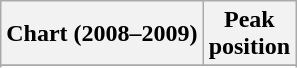<table class="wikitable sortable">
<tr>
<th>Chart (2008–2009)</th>
<th>Peak<br>position</th>
</tr>
<tr>
</tr>
<tr>
</tr>
<tr>
</tr>
<tr>
</tr>
<tr>
</tr>
<tr>
</tr>
<tr>
</tr>
<tr>
</tr>
<tr>
</tr>
<tr>
</tr>
</table>
